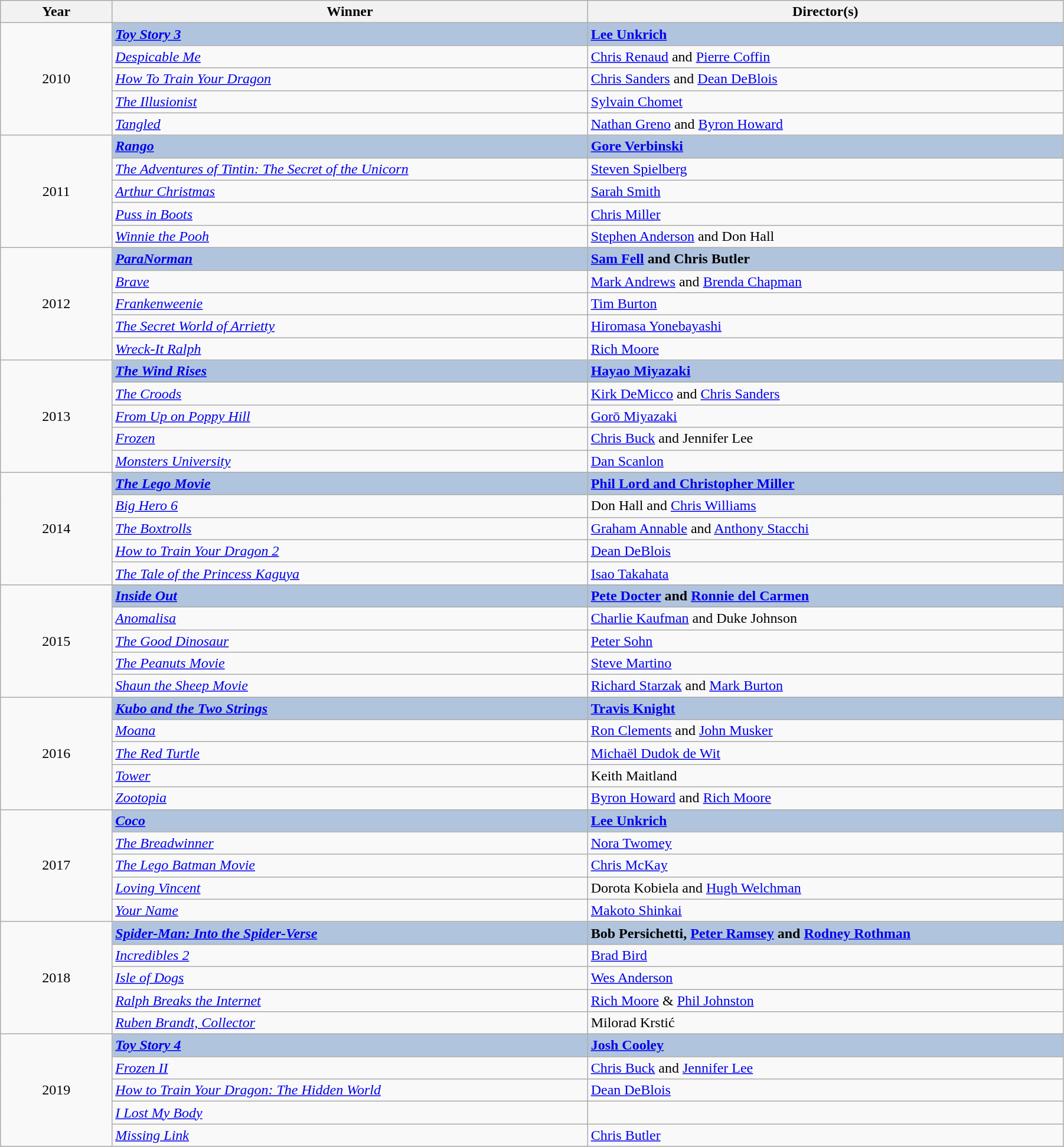<table class="wikitable" width="95%" cellpadding="5">
<tr>
<th width="100"><strong>Year</strong></th>
<th width="450"><strong>Winner</strong></th>
<th width="450"><strong>Director(s)</strong></th>
</tr>
<tr>
<td rowspan="5" style="text-align:center;">2010</td>
<td style="background:#B0C4DE;"><strong><em><a href='#'>Toy Story 3</a></em></strong></td>
<td style="background:#B0C4DE;"><strong><a href='#'>Lee Unkrich</a></strong></td>
</tr>
<tr>
<td><em><a href='#'>Despicable Me</a></em></td>
<td><a href='#'>Chris Renaud</a> and <a href='#'>Pierre Coffin</a></td>
</tr>
<tr>
<td><em><a href='#'>How To Train Your Dragon</a></em></td>
<td><a href='#'>Chris Sanders</a> and <a href='#'>Dean DeBlois</a></td>
</tr>
<tr>
<td><em><a href='#'>The Illusionist</a></em></td>
<td><a href='#'>Sylvain Chomet</a></td>
</tr>
<tr>
<td><em><a href='#'>Tangled</a></em></td>
<td><a href='#'>Nathan Greno</a> and <a href='#'>Byron Howard</a></td>
</tr>
<tr>
<td rowspan="5" style="text-align:center;">2011</td>
<td style="background:#B0C4DE;"><strong><em><a href='#'>Rango</a></em></strong></td>
<td style="background:#B0C4DE;"><strong><a href='#'>Gore Verbinski</a></strong></td>
</tr>
<tr>
<td><em><a href='#'>The Adventures of Tintin: The Secret of the Unicorn</a></em></td>
<td><a href='#'>Steven Spielberg</a></td>
</tr>
<tr>
<td><em><a href='#'>Arthur Christmas</a></em></td>
<td><a href='#'>Sarah Smith</a></td>
</tr>
<tr>
<td><em><a href='#'>Puss in Boots</a></em></td>
<td><a href='#'>Chris Miller</a></td>
</tr>
<tr>
<td><em><a href='#'>Winnie the Pooh</a></em></td>
<td><a href='#'>Stephen Anderson</a> and Don Hall</td>
</tr>
<tr>
<td rowspan="5" style="text-align:center;">2012</td>
<td style="background:#B0C4DE;"><strong><em><a href='#'>ParaNorman</a></em></strong></td>
<td style="background:#B0C4DE;"><strong><a href='#'>Sam Fell</a> and Chris Butler</strong></td>
</tr>
<tr>
<td><em><a href='#'>Brave</a></em></td>
<td><a href='#'>Mark Andrews</a> and <a href='#'>Brenda Chapman</a></td>
</tr>
<tr>
<td><em><a href='#'>Frankenweenie</a></em></td>
<td><a href='#'>Tim Burton</a></td>
</tr>
<tr>
<td><em><a href='#'>The Secret World of Arrietty</a></em></td>
<td><a href='#'>Hiromasa Yonebayashi</a></td>
</tr>
<tr>
<td><em><a href='#'>Wreck-It Ralph</a></em></td>
<td><a href='#'>Rich Moore</a></td>
</tr>
<tr>
<td rowspan="5" style="text-align:center;">2013</td>
<td style="background:#B0C4DE;"><strong><em><a href='#'>The Wind Rises</a></em></strong></td>
<td style="background:#B0C4DE;"><strong><a href='#'>Hayao Miyazaki</a></strong></td>
</tr>
<tr>
<td><em><a href='#'>The Croods</a></em></td>
<td><a href='#'>Kirk DeMicco</a> and <a href='#'>Chris Sanders</a></td>
</tr>
<tr>
<td><em><a href='#'>From Up on Poppy Hill</a></em></td>
<td><a href='#'>Gorō Miyazaki</a></td>
</tr>
<tr>
<td><em><a href='#'>Frozen</a></em></td>
<td><a href='#'>Chris Buck</a> and Jennifer Lee</td>
</tr>
<tr>
<td><em><a href='#'>Monsters University</a></em></td>
<td><a href='#'>Dan Scanlon</a></td>
</tr>
<tr>
<td rowspan="5" style="text-align:center;">2014</td>
<td style="background:#B0C4DE;"><strong><em><a href='#'>The Lego Movie</a></em></strong></td>
<td style="background:#B0C4DE;"><strong><a href='#'>Phil Lord and Christopher Miller</a></strong></td>
</tr>
<tr>
<td><em><a href='#'>Big Hero 6</a></em></td>
<td>Don Hall and <a href='#'>Chris Williams</a></td>
</tr>
<tr>
<td><em><a href='#'>The Boxtrolls</a></em></td>
<td><a href='#'>Graham Annable</a> and <a href='#'>Anthony Stacchi</a></td>
</tr>
<tr>
<td><em><a href='#'>How to Train Your Dragon 2</a></em></td>
<td><a href='#'>Dean DeBlois</a></td>
</tr>
<tr>
<td><em><a href='#'>The Tale of the Princess Kaguya</a></em></td>
<td><a href='#'>Isao Takahata</a></td>
</tr>
<tr>
<td rowspan="5" style="text-align:center;">2015</td>
<td style="background:#B0C4DE;"><strong><em><a href='#'>Inside Out</a></em></strong></td>
<td style="background:#B0C4DE;"><strong><a href='#'>Pete Docter</a> and <a href='#'>Ronnie del Carmen</a></strong></td>
</tr>
<tr>
<td><em><a href='#'>Anomalisa</a></em></td>
<td><a href='#'>Charlie Kaufman</a> and Duke Johnson</td>
</tr>
<tr>
<td><em><a href='#'>The Good Dinosaur</a></em></td>
<td><a href='#'>Peter Sohn</a></td>
</tr>
<tr>
<td><em><a href='#'>The Peanuts Movie</a></em></td>
<td><a href='#'>Steve Martino</a></td>
</tr>
<tr>
<td><em><a href='#'>Shaun the Sheep Movie</a></em></td>
<td><a href='#'>Richard Starzak</a> and <a href='#'>Mark Burton</a></td>
</tr>
<tr>
<td rowspan="5" style="text-align:center;">2016</td>
<td style="background:#B0C4DE;"><strong><em><a href='#'>Kubo and the Two Strings</a></em></strong></td>
<td style="background:#B0C4DE;"><strong><a href='#'>Travis Knight</a></strong></td>
</tr>
<tr>
<td><em><a href='#'>Moana</a></em></td>
<td><a href='#'>Ron Clements</a> and <a href='#'>John Musker</a></td>
</tr>
<tr>
<td><em><a href='#'>The Red Turtle</a></em></td>
<td><a href='#'>Michaël Dudok de Wit</a></td>
</tr>
<tr>
<td><em><a href='#'>Tower</a></em></td>
<td>Keith Maitland</td>
</tr>
<tr>
<td><em><a href='#'>Zootopia</a></em></td>
<td><a href='#'>Byron Howard</a> and <a href='#'>Rich Moore</a></td>
</tr>
<tr>
<td rowspan="5" style="text-align:center;">2017</td>
<td style="background:#B0C4DE;"><strong><em><a href='#'>Coco</a></em></strong></td>
<td style="background:#B0C4DE;"><strong><a href='#'>Lee Unkrich</a></strong></td>
</tr>
<tr>
<td><em><a href='#'>The Breadwinner</a></em></td>
<td><a href='#'>Nora Twomey</a></td>
</tr>
<tr>
<td><em><a href='#'>The Lego Batman Movie</a></em></td>
<td><a href='#'>Chris McKay</a></td>
</tr>
<tr>
<td><em><a href='#'>Loving Vincent</a></em></td>
<td>Dorota Kobiela and <a href='#'>Hugh Welchman</a></td>
</tr>
<tr>
<td><em><a href='#'>Your Name</a></em></td>
<td><a href='#'>Makoto Shinkai</a></td>
</tr>
<tr>
<td rowspan="5" style="text-align:center;">2018</td>
<td style="background:#B0C4DE;"><strong><em><a href='#'>Spider-Man: Into the Spider-Verse</a></em></strong></td>
<td style="background:#B0C4DE;"><strong>Bob Persichetti, <a href='#'>Peter Ramsey</a> and <a href='#'>Rodney Rothman</a></strong></td>
</tr>
<tr>
<td><em><a href='#'>Incredibles 2</a></em></td>
<td><a href='#'>Brad Bird</a></td>
</tr>
<tr>
<td><em><a href='#'>Isle of Dogs</a></em></td>
<td><a href='#'>Wes Anderson</a></td>
</tr>
<tr>
<td><em><a href='#'>Ralph Breaks the Internet</a></em></td>
<td><a href='#'>Rich Moore</a> & <a href='#'>Phil Johnston</a></td>
</tr>
<tr>
<td><em><a href='#'>Ruben Brandt, Collector</a></em></td>
<td>Milorad Krstić</td>
</tr>
<tr>
<td rowspan="5" style="text-align:center;">2019</td>
<td style="background:#B0C4DE;"><strong><em><a href='#'>Toy Story 4</a></em></strong></td>
<td style="background:#B0C4DE;"><strong><a href='#'>Josh Cooley</a></strong></td>
</tr>
<tr>
<td><em><a href='#'>Frozen II</a></em></td>
<td><a href='#'>Chris Buck</a> and <a href='#'>Jennifer Lee</a></td>
</tr>
<tr>
<td><em><a href='#'>How to Train Your Dragon: The Hidden World</a></em></td>
<td><a href='#'>Dean DeBlois</a></td>
</tr>
<tr>
<td><em><a href='#'>I Lost My Body</a></em></td>
<td></td>
</tr>
<tr>
<td><em><a href='#'>Missing Link</a></em></td>
<td><a href='#'>Chris Butler</a></td>
</tr>
</table>
